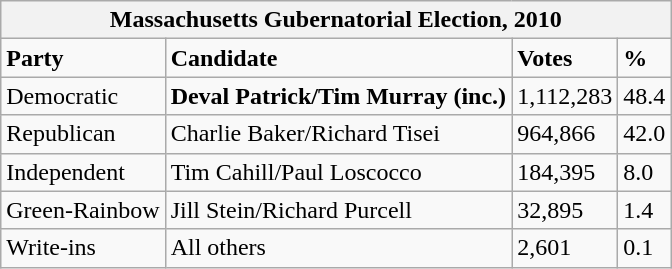<table class="wikitable">
<tr>
<th colspan="4">Massachusetts Gubernatorial Election, 2010</th>
</tr>
<tr>
<td><strong>Party</strong></td>
<td><strong>Candidate</strong></td>
<td><strong>Votes</strong></td>
<td><strong>%</strong></td>
</tr>
<tr>
<td>Democratic</td>
<td><strong>Deval Patrick/Tim Murray (inc.)</strong></td>
<td>1,112,283</td>
<td>48.4</td>
</tr>
<tr>
<td>Republican</td>
<td>Charlie Baker/Richard Tisei</td>
<td>964,866</td>
<td>42.0</td>
</tr>
<tr>
<td>Independent</td>
<td>Tim Cahill/Paul Loscocco</td>
<td>184,395</td>
<td>8.0</td>
</tr>
<tr>
<td>Green-Rainbow</td>
<td>Jill Stein/Richard Purcell</td>
<td>32,895</td>
<td>1.4</td>
</tr>
<tr>
<td>Write-ins</td>
<td>All others</td>
<td>2,601</td>
<td>0.1</td>
</tr>
</table>
